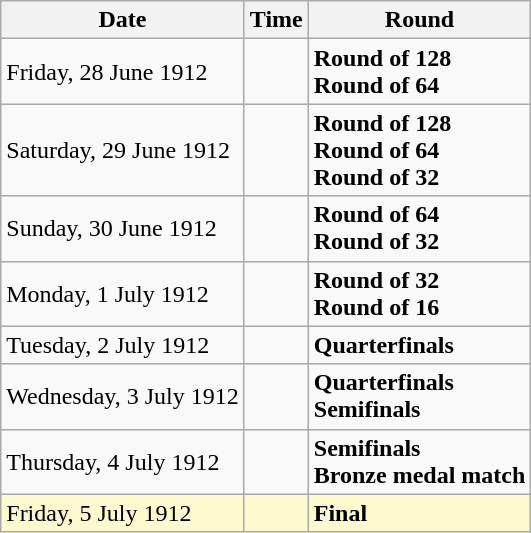<table class="wikitable">
<tr>
<th>Date</th>
<th>Time</th>
<th>Round</th>
</tr>
<tr>
<td>Friday, 28 June 1912</td>
<td></td>
<td><strong>Round of 128</strong><br><strong>Round of 64</strong></td>
</tr>
<tr>
<td>Saturday, 29 June 1912</td>
<td></td>
<td><strong>Round of 128</strong><br><strong>Round of 64</strong><br><strong>Round of 32</strong></td>
</tr>
<tr>
<td>Sunday, 30 June 1912</td>
<td></td>
<td><strong>Round of 64</strong><br><strong>Round of 32</strong></td>
</tr>
<tr>
<td>Monday, 1 July 1912</td>
<td></td>
<td><strong>Round of 32</strong><br><strong>Round of 16</strong></td>
</tr>
<tr>
<td>Tuesday, 2 July 1912</td>
<td></td>
<td><strong>Quarterfinals</strong></td>
</tr>
<tr>
<td>Wednesday, 3 July 1912</td>
<td></td>
<td><strong>Quarterfinals</strong><br><strong>Semifinals</strong></td>
</tr>
<tr>
<td>Thursday, 4 July 1912</td>
<td></td>
<td><strong>Semifinals</strong><br><strong>Bronze medal match</strong></td>
</tr>
<tr style=background:lemonchiffon>
<td>Friday, 5 July 1912</td>
<td></td>
<td><strong>Final</strong></td>
</tr>
</table>
